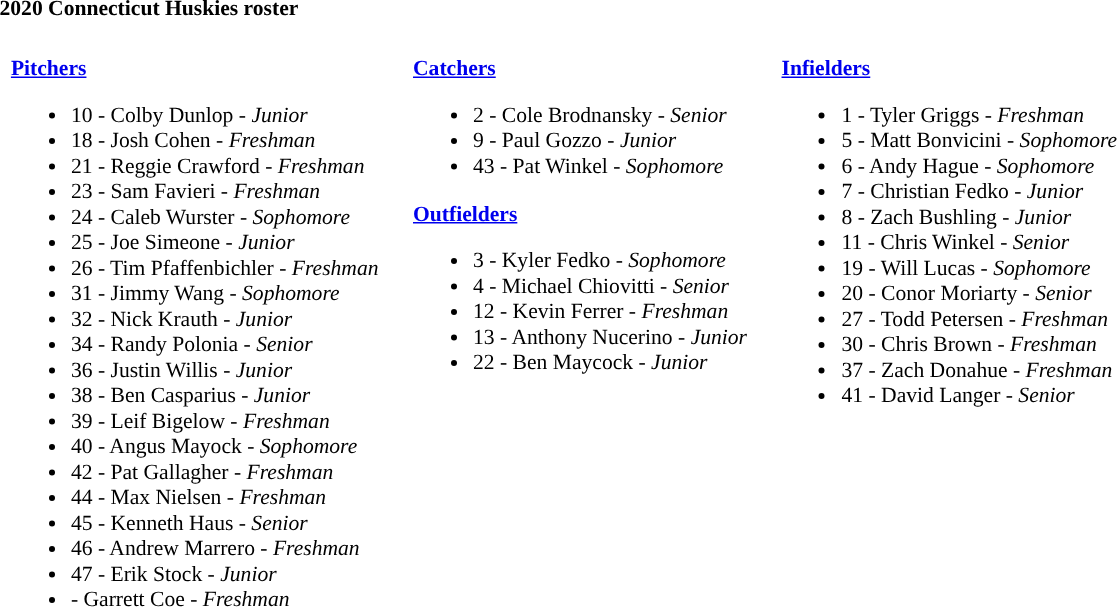<table class="toccolours" style="text-align: left; font-size:90%;">
<tr>
<th colspan="9">2020 Connecticut Huskies roster</th>
</tr>
<tr>
</tr>
<tr>
<td width="03"> </td>
<td valign="top"><br><strong><a href='#'>Pitchers</a></strong><ul><li>10 - Colby Dunlop - <em>Junior</em></li><li>18 - Josh Cohen - <em>Freshman</em></li><li>21 - Reggie Crawford - <em>Freshman</em></li><li>23 - Sam Favieri - <em>Freshman</em></li><li>24 - Caleb Wurster - <em> Sophomore</em></li><li>25 - Joe Simeone - <em>Junior</em></li><li>26 - Tim Pfaffenbichler - <em> Freshman</em></li><li>31 - Jimmy Wang - <em> Sophomore</em></li><li>32 - Nick Krauth - <em>Junior</em></li><li>34 - Randy Polonia - <em> Senior</em></li><li>36 - Justin Willis - <em>Junior</em></li><li>38 - Ben Casparius - <em>Junior</em></li><li>39 - Leif Bigelow - <em> Freshman</em></li><li>40 - Angus Mayock - <em> Sophomore</em></li><li>42 - Pat Gallagher - <em>Freshman</em></li><li>44 - Max Nielsen - <em>Freshman</em></li><li>45 - Kenneth Haus - <em>Senior</em></li><li>46 - Andrew Marrero - <em>Freshman</em></li><li>47 - Erik Stock - <em>Junior</em></li><li>- Garrett Coe - <em>Freshman</em></li></ul></td>
<td width="15"> </td>
<td valign="top"><br><strong><a href='#'>Catchers</a></strong><ul><li>2 - Cole Brodnansky - <em>Senior</em></li><li>9 - Paul Gozzo - <em> Junior</em></li><li>43 - Pat Winkel - <em>Sophomore</em></li></ul><strong><a href='#'>Outfielders</a></strong><ul><li>3 - Kyler Fedko - <em>Sophomore</em></li><li>4 - Michael Chiovitti - <em>Senior</em></li><li>12 - Kevin Ferrer - <em> Freshman</em></li><li>13 - Anthony Nucerino - <em> Junior</em></li><li>22 - Ben Maycock - <em> Junior</em></li></ul></td>
<td width="15"> </td>
<td valign="top"><br><strong><a href='#'>Infielders</a></strong><ul><li>1 - Tyler Griggs - <em>Freshman</em></li><li>5 - Matt Bonvicini - <em> Sophomore</em></li><li>6 - Andy Hague - <em> Sophomore</em></li><li>7 - Christian Fedko - <em>Junior</em></li><li>8 - Zach Bushling - <em>Junior</em></li><li>11 - Chris Winkel - <em>Senior</em></li><li>19 - Will Lucas - <em>Sophomore</em></li><li>20 - Conor Moriarty - <em>Senior</em></li><li>27 - Todd Petersen - <em>Freshman</em></li><li>30 - Chris Brown - <em>Freshman</em></li><li>37 - Zach Donahue - <em>Freshman</em></li><li>41 - David Langer - <em>Senior</em></li></ul></td>
</tr>
</table>
